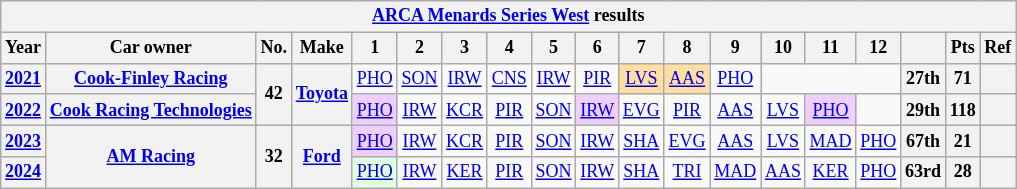<table class="wikitable" style="text-align:center; font-size:75%">
<tr>
<th colspan=19><a href='#'>ARCA Menards Series West</a> results</th>
</tr>
<tr>
<th>Year</th>
<th>Car owner</th>
<th>No.</th>
<th>Make</th>
<th>1</th>
<th>2</th>
<th>3</th>
<th>4</th>
<th>5</th>
<th>6</th>
<th>7</th>
<th>8</th>
<th>9</th>
<th>10</th>
<th>11</th>
<th>12</th>
<th></th>
<th>Pts</th>
<th>Ref</th>
</tr>
<tr>
<th><a href='#'>2021</a></th>
<th><a href='#'>Cook-Finley Racing</a></th>
<th rowspan=2>42</th>
<th rowspan=2><a href='#'>Toyota</a></th>
<td><a href='#'>PHO</a></td>
<td><a href='#'>SON</a></td>
<td><a href='#'>IRW</a></td>
<td><a href='#'>CNS</a></td>
<td><a href='#'>IRW</a></td>
<td><a href='#'>PIR</a></td>
<td style="background:#FFDF9F;"><a href='#'>LVS</a><br></td>
<td style="background:#FFDF9F;"><a href='#'>AAS</a><br></td>
<td><a href='#'>PHO</a></td>
<td colspan=3></td>
<th>27th</th>
<th>71</th>
<th></th>
</tr>
<tr>
<th><a href='#'>2022</a></th>
<th><a href='#'>Cook Racing Technologies</a></th>
<td style="background:#EFCFFF;"><a href='#'>PHO</a><br></td>
<td><a href='#'>IRW</a></td>
<td><a href='#'>KCR</a></td>
<td><a href='#'>PIR</a></td>
<td><a href='#'>SON</a></td>
<td style="background:#EFCFFF;"><a href='#'>IRW</a><br></td>
<td><a href='#'>EVG</a></td>
<td><a href='#'>PIR</a></td>
<td><a href='#'>AAS</a></td>
<td><a href='#'>LVS</a></td>
<td style="background:#EFCFFF;"><a href='#'>PHO</a><br></td>
<td></td>
<th>29th</th>
<th>118</th>
<th></th>
</tr>
<tr>
<th><a href='#'>2023</a></th>
<th rowspan=2><a href='#'>AM Racing</a></th>
<th rowspan=2>32</th>
<th rowspan=2><a href='#'>Ford</a></th>
<td style="background:#EFCFFF;"><a href='#'>PHO</a><br></td>
<td><a href='#'>IRW</a></td>
<td><a href='#'>KCR</a></td>
<td><a href='#'>PIR</a></td>
<td><a href='#'>SON</a></td>
<td><a href='#'>IRW</a></td>
<td><a href='#'>SHA</a></td>
<td><a href='#'>EVG</a></td>
<td><a href='#'>AAS</a></td>
<td><a href='#'>LVS</a></td>
<td><a href='#'>MAD</a></td>
<td><a href='#'>PHO</a></td>
<th>67th</th>
<th>21</th>
<th></th>
</tr>
<tr>
<th><a href='#'>2024</a></th>
<td style="background:#DFFFDF;"><a href='#'>PHO</a><br></td>
<td><a href='#'>IRW</a></td>
<td><a href='#'>KER</a></td>
<td><a href='#'>PIR</a></td>
<td><a href='#'>SON</a></td>
<td><a href='#'>IRW</a></td>
<td><a href='#'>SHA</a></td>
<td><a href='#'>TRI</a></td>
<td><a href='#'>MAD</a></td>
<td><a href='#'>AAS</a></td>
<td><a href='#'>KER</a></td>
<td><a href='#'>PHO</a></td>
<th>63rd</th>
<th>28</th>
<th></th>
</tr>
</table>
